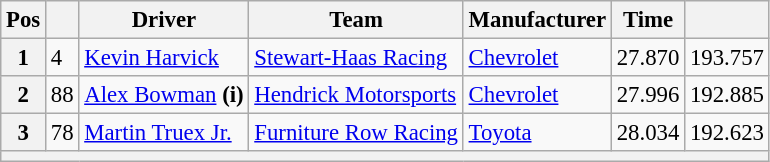<table class="wikitable" style="font-size:95%">
<tr>
<th>Pos</th>
<th></th>
<th>Driver</th>
<th>Team</th>
<th>Manufacturer</th>
<th>Time</th>
<th></th>
</tr>
<tr>
<th>1</th>
<td>4</td>
<td><a href='#'>Kevin Harvick</a></td>
<td><a href='#'>Stewart-Haas Racing</a></td>
<td><a href='#'>Chevrolet</a></td>
<td>27.870</td>
<td>193.757</td>
</tr>
<tr>
<th>2</th>
<td>88</td>
<td><a href='#'>Alex Bowman</a> <strong>(i)</strong></td>
<td><a href='#'>Hendrick Motorsports</a></td>
<td><a href='#'>Chevrolet</a></td>
<td>27.996</td>
<td>192.885</td>
</tr>
<tr>
<th>3</th>
<td>78</td>
<td><a href='#'>Martin Truex Jr.</a></td>
<td><a href='#'>Furniture Row Racing</a></td>
<td><a href='#'>Toyota</a></td>
<td>28.034</td>
<td>192.623</td>
</tr>
<tr>
<th colspan="7"></th>
</tr>
</table>
